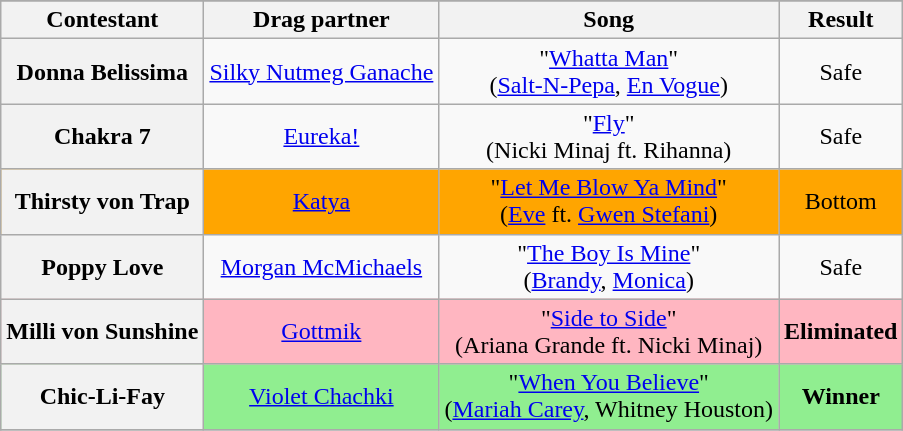<table class="wikitable plainrowheaders" style="text-align:center;">
<tr>
</tr>
<tr>
<th scope="col">Contestant</th>
<th scope="col">Drag partner</th>
<th scope="col">Song</th>
<th scope="col">Result</th>
</tr>
<tr>
<th>Donna Belissima</th>
<td nowrap><a href='#'>Silky Nutmeg Ganache</a></td>
<td>"<a href='#'>Whatta Man</a>"<br>(<a href='#'>Salt-N-Pepa</a>, <a href='#'>En Vogue</a>)</td>
<td>Safe</td>
</tr>
<tr>
<th>Chakra 7</th>
<td><a href='#'>Eureka!</a></td>
<td>"<a href='#'>Fly</a>"<br>(Nicki Minaj ft. Rihanna)</td>
<td>Safe</td>
</tr>
<tr bgcolor="orange"|>
<th>Thirsty von Trap</th>
<td><a href='#'>Katya</a></td>
<td>"<a href='#'>Let Me Blow Ya Mind</a>"<br>(<a href='#'>Eve</a> ft. <a href='#'>Gwen Stefani</a>)</td>
<td>Bottom</td>
</tr>
<tr>
<th>Poppy Love</th>
<td><a href='#'>Morgan McMichaels</a></td>
<td>"<a href='#'>The Boy Is Mine</a>"<br>(<a href='#'>Brandy</a>, <a href='#'>Monica</a>)</td>
<td>Safe</td>
</tr>
<tr bgcolor="lightpink">
<th nowrap>Milli von Sunshine</th>
<td><a href='#'>Gottmik</a></td>
<td>"<a href='#'>Side to Side</a>"<br>(Ariana Grande ft. Nicki Minaj)</td>
<td><strong>Eliminated</strong></td>
</tr>
<tr bgcolor="lightgreen">
<th>Chic-Li-Fay</th>
<td><a href='#'>Violet Chachki</a></td>
<td nowrap>"<a href='#'>When You Believe</a>"<br>(<a href='#'>Mariah Carey</a>, Whitney Houston)</td>
<td><strong>Winner</strong></td>
</tr>
<tr>
</tr>
</table>
